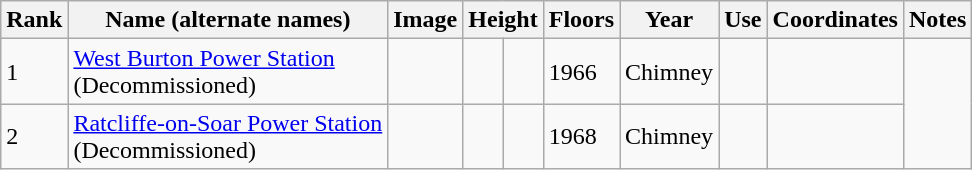<table class="wikitable">
<tr>
<th>Rank</th>
<th>Name (alternate names)</th>
<th>Image</th>
<th colspan="2">Height</th>
<th>Floors</th>
<th>Year</th>
<th>Use</th>
<th>Coordinates</th>
<th>Notes</th>
</tr>
<tr>
<td>1</td>
<td><a href='#'>West Burton Power Station</a><br>(Decommissioned)</td>
<td></td>
<td></td>
<td style="text-align:right;" data-sort-value="7001579000000000000"></td>
<td>1966</td>
<td>Chimney</td>
<td></td>
<td></td>
</tr>
<tr>
<td>2</td>
<td><a href='#'>Ratcliffe-on-Soar Power Station</a><br>(Decommissioned)</td>
<td></td>
<td></td>
<td style="text-align:right;" data-sort-value="7001910000000000000"></td>
<td>1968</td>
<td>Chimney</td>
<td></td>
<td></td>
</tr>
</table>
